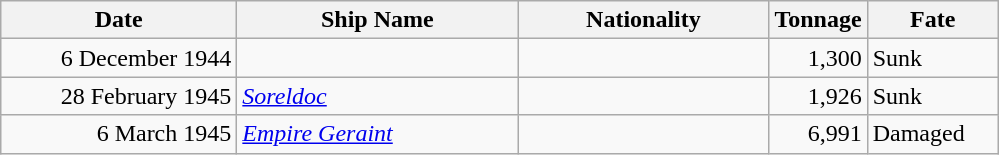<table class="wikitable sortable">
<tr>
<th width="150px">Date</th>
<th width="180px">Ship Name</th>
<th width="160px">Nationality</th>
<th width="25px">Tonnage</th>
<th width="80px">Fate</th>
</tr>
<tr>
<td align="right">6 December 1944</td>
<td align="left"></td>
<td align="left"></td>
<td align="right">1,300</td>
<td align="left">Sunk</td>
</tr>
<tr>
<td align="right">28 February 1945</td>
<td align="left"><a href='#'><em>Soreldoc</em></a></td>
<td align="left"></td>
<td align="right">1,926</td>
<td align="left">Sunk</td>
</tr>
<tr>
<td align="right">6 March 1945</td>
<td align="left"><a href='#'><em>Empire Geraint</em></a></td>
<td align="left"></td>
<td align="right">6,991</td>
<td align="left">Damaged</td>
</tr>
</table>
